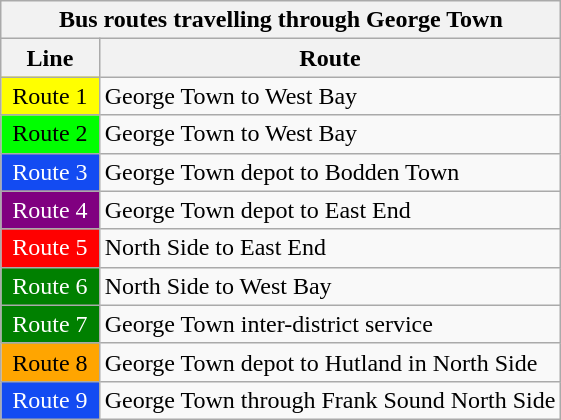<table class="wikitable collapsible">
<tr>
<th colspan="3">Bus routes travelling through George Town</th>
</tr>
<tr>
<th>Line</th>
<th>Route</th>
</tr>
<tr>
<td style="text-align:center; background-color:yellow;color:black"> Route 1 </td>
<td>George Town to West Bay</td>
</tr>
<tr>
<td style="text-align:center; background-color:lime;color:black"> Route 2 </td>
<td>George Town to West Bay</td>
</tr>
<tr>
<td style="text-align:center; background-color:#134BF2;color:white"> Route 3 </td>
<td>George Town depot to Bodden Town</td>
</tr>
<tr>
<td style="text-align:center; background-color:purple;color:white"> Route 4 </td>
<td>George Town depot to East End</td>
</tr>
<tr>
<td style="text-align:center; background-color:red;color:white"> Route 5 </td>
<td>North Side to East End</td>
</tr>
<tr>
<td style="text-align:center; background-color:green;color:white"> Route 6 </td>
<td>North Side to West Bay</td>
</tr>
<tr>
<td style="text-align:center; background-color:green;color:white"> Route 7 </td>
<td>George Town inter-district service</td>
</tr>
<tr>
<td style="text-align:center; background-color:orange;color:black"> Route 8 </td>
<td>George Town depot to Hutland in North Side</td>
</tr>
<tr>
<td style="text-align:center; background-color:#134BF2;color:white"> Route 9 </td>
<td>George Town through Frank Sound North Side</td>
</tr>
</table>
